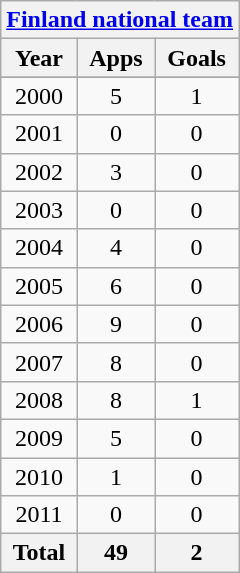<table class="wikitable" style="text-align:center">
<tr>
<th colspan=3><a href='#'>Finland national team</a></th>
</tr>
<tr>
<th>Year</th>
<th>Apps</th>
<th>Goals</th>
</tr>
<tr>
</tr>
<tr>
<td>2000</td>
<td>5</td>
<td>1</td>
</tr>
<tr>
<td>2001</td>
<td>0</td>
<td>0</td>
</tr>
<tr>
<td>2002</td>
<td>3</td>
<td>0</td>
</tr>
<tr>
<td>2003</td>
<td>0</td>
<td>0</td>
</tr>
<tr>
<td>2004</td>
<td>4</td>
<td>0</td>
</tr>
<tr>
<td>2005</td>
<td>6</td>
<td>0</td>
</tr>
<tr>
<td>2006</td>
<td>9</td>
<td>0</td>
</tr>
<tr>
<td>2007</td>
<td>8</td>
<td>0</td>
</tr>
<tr>
<td>2008</td>
<td>8</td>
<td>1</td>
</tr>
<tr>
<td>2009</td>
<td>5</td>
<td>0</td>
</tr>
<tr>
<td>2010</td>
<td>1</td>
<td>0</td>
</tr>
<tr>
<td>2011</td>
<td>0</td>
<td>0</td>
</tr>
<tr>
<th>Total</th>
<th>49</th>
<th>2</th>
</tr>
</table>
